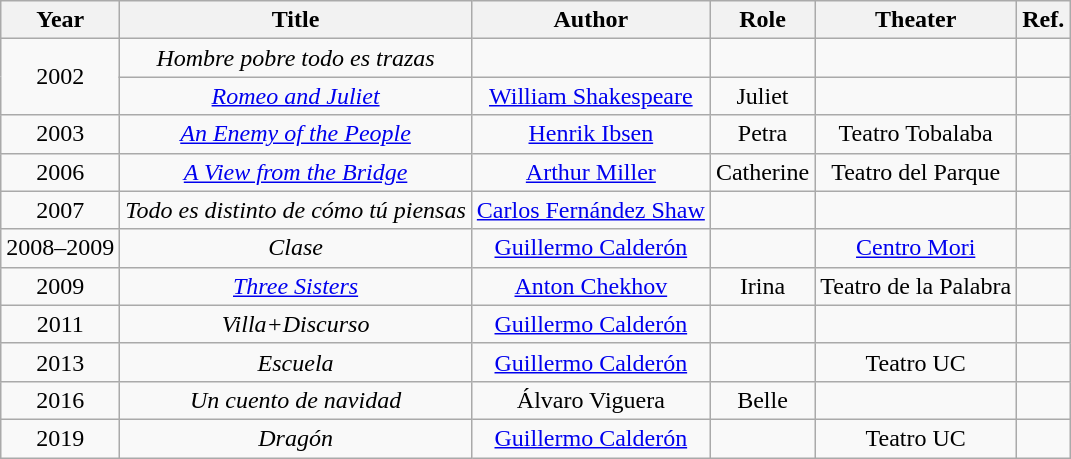<table class="wikitable plainrowheaders" style="text-align:center;" border="1">
<tr>
<th>Year</th>
<th>Title</th>
<th>Author</th>
<th>Role</th>
<th>Theater</th>
<th>Ref.</th>
</tr>
<tr>
<td rowspan=2>2002</td>
<td><em>Hombre pobre todo es trazas</em></td>
<td></td>
<td></td>
<td></td>
<td></td>
</tr>
<tr>
<td><em><a href='#'>Romeo and Juliet</a></em></td>
<td><a href='#'>William Shakespeare</a></td>
<td>Juliet</td>
<td></td>
<td></td>
</tr>
<tr>
<td>2003</td>
<td><em><a href='#'>An Enemy of the People</a></em></td>
<td><a href='#'>Henrik Ibsen</a></td>
<td>Petra</td>
<td>Teatro Tobalaba</td>
<td></td>
</tr>
<tr>
<td>2006</td>
<td><em><a href='#'>A View from the Bridge</a></em></td>
<td><a href='#'>Arthur Miller</a></td>
<td>Catherine</td>
<td>Teatro del Parque</td>
<td></td>
</tr>
<tr>
<td>2007</td>
<td><em>Todo es distinto de cómo tú piensas</em></td>
<td><a href='#'>Carlos Fernández Shaw</a></td>
<td></td>
<td></td>
<td></td>
</tr>
<tr>
<td>2008–2009</td>
<td><em>Clase</em></td>
<td><a href='#'>Guillermo Calderón</a></td>
<td></td>
<td><a href='#'>Centro Mori</a></td>
<td></td>
</tr>
<tr>
<td>2009</td>
<td><em><a href='#'>Three Sisters</a></em></td>
<td><a href='#'>Anton Chekhov</a></td>
<td>Irina</td>
<td>Teatro de la Palabra</td>
<td></td>
</tr>
<tr>
<td>2011</td>
<td><em>Villa+Discurso</em></td>
<td><a href='#'>Guillermo Calderón</a></td>
<td></td>
<td></td>
<td></td>
</tr>
<tr>
<td>2013</td>
<td><em>Escuela</em></td>
<td><a href='#'>Guillermo Calderón</a></td>
<td></td>
<td>Teatro UC</td>
<td></td>
</tr>
<tr>
<td>2016</td>
<td><em>Un cuento de navidad</em></td>
<td>Álvaro Viguera</td>
<td>Belle</td>
<td></td>
<td></td>
</tr>
<tr>
<td>2019</td>
<td><em>Dragón</em></td>
<td><a href='#'>Guillermo Calderón</a></td>
<td></td>
<td>Teatro UC</td>
<td></td>
</tr>
</table>
